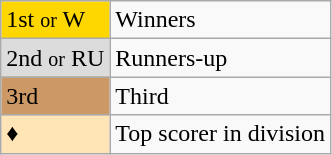<table class="wikitable" text-align:center">
<tr>
<td bgcolor=gold>1st <small>or</small> W</td>
<td>Winners</td>
</tr>
<tr>
<td bgcolor=#DCDCDC>2nd <small>or</small> RU</td>
<td>Runners-up</td>
</tr>
<tr>
<td bgcolor=#CC9966>3rd</td>
<td>Third</td>
</tr>
<tr>
<td bgcolor=#FFE4B5>♦</td>
<td>Top scorer in division</td>
</tr>
</table>
